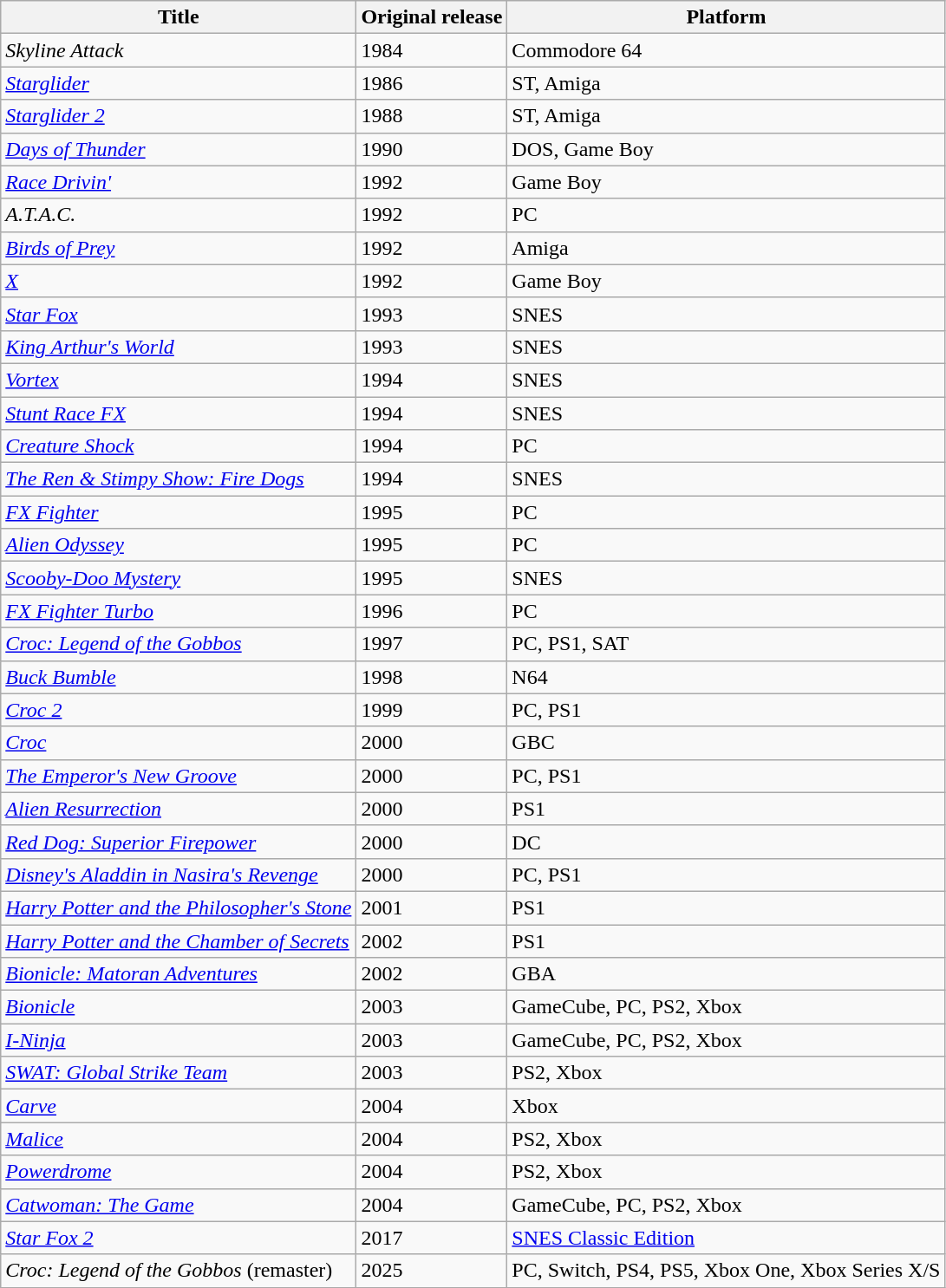<table class="wikitable sortable">
<tr>
<th>Title</th>
<th>Original release</th>
<th>Platform</th>
</tr>
<tr>
<td><em>Skyline Attack</em></td>
<td>1984</td>
<td>Commodore 64</td>
</tr>
<tr>
<td><em><a href='#'>Starglider</a></em></td>
<td>1986</td>
<td>ST, Amiga</td>
</tr>
<tr>
<td><em><a href='#'>Starglider 2</a></em></td>
<td>1988</td>
<td>ST, Amiga</td>
</tr>
<tr>
<td><em><a href='#'>Days of Thunder</a></em></td>
<td>1990</td>
<td>DOS, Game Boy</td>
</tr>
<tr>
<td><em><a href='#'>Race Drivin'</a></em></td>
<td>1992</td>
<td>Game Boy</td>
</tr>
<tr>
<td><em>A.T.A.C.</em></td>
<td>1992</td>
<td>PC</td>
</tr>
<tr>
<td><em><a href='#'>Birds of Prey</a></em></td>
<td>1992</td>
<td>Amiga</td>
</tr>
<tr>
<td><em><a href='#'>X</a></em></td>
<td>1992</td>
<td>Game Boy</td>
</tr>
<tr>
<td><em><a href='#'>Star Fox</a></em></td>
<td>1993</td>
<td>SNES</td>
</tr>
<tr>
<td><em><a href='#'>King Arthur's World</a></em></td>
<td>1993</td>
<td>SNES</td>
</tr>
<tr>
<td><em><a href='#'>Vortex</a></em></td>
<td>1994</td>
<td>SNES</td>
</tr>
<tr>
<td><em><a href='#'>Stunt Race FX</a></em></td>
<td>1994</td>
<td>SNES</td>
</tr>
<tr>
<td><em><a href='#'>Creature Shock</a></em></td>
<td>1994</td>
<td>PC</td>
</tr>
<tr>
<td><em><a href='#'>The Ren & Stimpy Show: Fire Dogs</a></em></td>
<td>1994</td>
<td>SNES</td>
</tr>
<tr>
<td><em><a href='#'>FX Fighter</a></em></td>
<td>1995</td>
<td>PC</td>
</tr>
<tr>
<td><em><a href='#'>Alien Odyssey</a></em></td>
<td>1995</td>
<td>PC</td>
</tr>
<tr>
<td><em><a href='#'>Scooby-Doo Mystery</a></em></td>
<td>1995</td>
<td>SNES</td>
</tr>
<tr>
<td><em><a href='#'>FX Fighter Turbo</a></em></td>
<td>1996</td>
<td>PC</td>
</tr>
<tr>
<td><em><a href='#'>Croc: Legend of the Gobbos</a></em></td>
<td>1997</td>
<td>PC, PS1, SAT</td>
</tr>
<tr>
<td><em><a href='#'>Buck Bumble</a></em></td>
<td>1998</td>
<td>N64</td>
</tr>
<tr>
<td><em><a href='#'>Croc 2</a></em></td>
<td>1999</td>
<td>PC, PS1</td>
</tr>
<tr>
<td><em><a href='#'>Croc</a></em></td>
<td>2000</td>
<td>GBC</td>
</tr>
<tr>
<td><em><a href='#'>The Emperor's New Groove</a></em></td>
<td>2000</td>
<td>PC, PS1</td>
</tr>
<tr>
<td><em><a href='#'>Alien Resurrection</a></em></td>
<td>2000</td>
<td>PS1</td>
</tr>
<tr>
<td><em><a href='#'>Red Dog: Superior Firepower</a></em></td>
<td>2000</td>
<td>DC</td>
</tr>
<tr>
<td><em><a href='#'>Disney's Aladdin in Nasira's Revenge</a></em></td>
<td>2000</td>
<td>PC, PS1</td>
</tr>
<tr>
<td><em><a href='#'>Harry Potter and the Philosopher's Stone</a></em></td>
<td>2001</td>
<td>PS1</td>
</tr>
<tr>
<td><em><a href='#'>Harry Potter and the Chamber of Secrets</a></em></td>
<td>2002</td>
<td>PS1</td>
</tr>
<tr>
<td><em><a href='#'>Bionicle: Matoran Adventures</a></em></td>
<td>2002</td>
<td>GBA</td>
</tr>
<tr>
<td><em><a href='#'>Bionicle</a></em></td>
<td>2003</td>
<td>GameCube, PC, PS2, Xbox</td>
</tr>
<tr>
<td><em><a href='#'>I-Ninja</a></em></td>
<td>2003</td>
<td>GameCube, PC, PS2, Xbox</td>
</tr>
<tr>
<td><em><a href='#'>SWAT: Global Strike Team</a></em></td>
<td>2003</td>
<td>PS2, Xbox</td>
</tr>
<tr>
<td><em><a href='#'>Carve</a></em></td>
<td>2004</td>
<td>Xbox</td>
</tr>
<tr>
<td><em><a href='#'>Malice</a></em></td>
<td>2004</td>
<td>PS2, Xbox</td>
</tr>
<tr>
<td><em><a href='#'>Powerdrome</a></em></td>
<td>2004</td>
<td>PS2, Xbox</td>
</tr>
<tr>
<td><em><a href='#'>Catwoman: The Game</a></em></td>
<td>2004</td>
<td>GameCube, PC, PS2, Xbox</td>
</tr>
<tr>
<td><em><a href='#'>Star Fox 2</a></em></td>
<td>2017</td>
<td><a href='#'>SNES Classic Edition</a></td>
</tr>
<tr>
<td><em>Croc: Legend of the Gobbos</em> (remaster)</td>
<td>2025</td>
<td>PC, Switch, PS4, PS5, Xbox One, Xbox Series X/S</td>
</tr>
</table>
